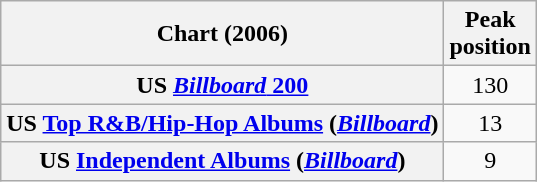<table class="wikitable sortable plainrowheaders" style="text-align:center">
<tr>
<th scope="col">Chart (2006)</th>
<th scope="col">Peak<br>position</th>
</tr>
<tr>
<th scope="row">US <a href='#'><em>Billboard</em> 200</a></th>
<td>130</td>
</tr>
<tr>
<th scope="row">US <a href='#'>Top R&B/Hip-Hop Albums</a> (<em><a href='#'>Billboard</a></em>)</th>
<td>13</td>
</tr>
<tr>
<th scope="row">US <a href='#'>Independent Albums</a> (<em><a href='#'>Billboard</a></em>)</th>
<td>9</td>
</tr>
</table>
